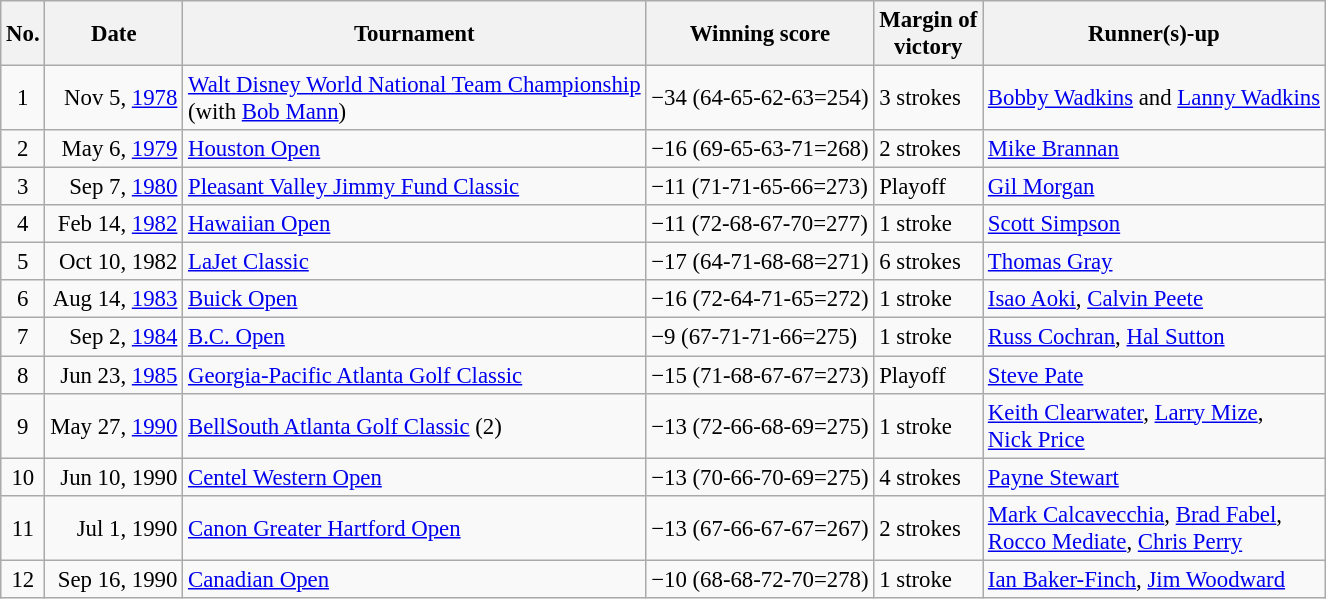<table class="wikitable" style="font-size:95%;">
<tr>
<th>No.</th>
<th>Date</th>
<th>Tournament</th>
<th>Winning score</th>
<th>Margin of<br>victory</th>
<th>Runner(s)-up</th>
</tr>
<tr>
<td align=center>1</td>
<td align=right>Nov 5, <a href='#'>1978</a></td>
<td><a href='#'>Walt Disney World National Team Championship</a><br>(with  <a href='#'>Bob Mann</a>)</td>
<td>−34 (64-65-62-63=254)</td>
<td>3 strokes</td>
<td> <a href='#'>Bobby Wadkins</a> and  <a href='#'>Lanny Wadkins</a></td>
</tr>
<tr>
<td align=center>2</td>
<td align=right>May 6, <a href='#'>1979</a></td>
<td><a href='#'>Houston Open</a></td>
<td>−16 (69-65-63-71=268)</td>
<td>2 strokes</td>
<td> <a href='#'>Mike Brannan</a></td>
</tr>
<tr>
<td align=center>3</td>
<td align=right>Sep 7, <a href='#'>1980</a></td>
<td><a href='#'>Pleasant Valley Jimmy Fund Classic</a></td>
<td>−11 (71-71-65-66=273)</td>
<td>Playoff</td>
<td> <a href='#'>Gil Morgan</a></td>
</tr>
<tr>
<td align=center>4</td>
<td align=right>Feb 14, <a href='#'>1982</a></td>
<td><a href='#'>Hawaiian Open</a></td>
<td>−11 (72-68-67-70=277)</td>
<td>1 stroke</td>
<td> <a href='#'>Scott Simpson</a></td>
</tr>
<tr>
<td align=center>5</td>
<td align=right>Oct 10, 1982</td>
<td><a href='#'>LaJet Classic</a></td>
<td>−17 (64-71-68-68=271)</td>
<td>6 strokes</td>
<td> <a href='#'>Thomas Gray</a></td>
</tr>
<tr>
<td align=center>6</td>
<td align=right>Aug 14, <a href='#'>1983</a></td>
<td><a href='#'>Buick Open</a></td>
<td>−16 (72-64-71-65=272)</td>
<td>1 stroke</td>
<td> <a href='#'>Isao Aoki</a>,  <a href='#'>Calvin Peete</a></td>
</tr>
<tr>
<td align=center>7</td>
<td align=right>Sep 2, <a href='#'>1984</a></td>
<td><a href='#'>B.C. Open</a></td>
<td>−9 (67-71-71-66=275)</td>
<td>1 stroke</td>
<td> <a href='#'>Russ Cochran</a>,  <a href='#'>Hal Sutton</a></td>
</tr>
<tr>
<td align=center>8</td>
<td align=right>Jun 23, <a href='#'>1985</a></td>
<td><a href='#'>Georgia-Pacific Atlanta Golf Classic</a></td>
<td>−15 (71-68-67-67=273)</td>
<td>Playoff</td>
<td> <a href='#'>Steve Pate</a></td>
</tr>
<tr>
<td align=center>9</td>
<td align=right>May 27, <a href='#'>1990</a></td>
<td><a href='#'>BellSouth Atlanta Golf Classic</a> (2)</td>
<td>−13 (72-66-68-69=275)</td>
<td>1 stroke</td>
<td> <a href='#'>Keith Clearwater</a>,  <a href='#'>Larry Mize</a>,<br> <a href='#'>Nick Price</a></td>
</tr>
<tr>
<td align=center>10</td>
<td align=right>Jun 10, 1990</td>
<td><a href='#'>Centel Western Open</a></td>
<td>−13 (70-66-70-69=275)</td>
<td>4 strokes</td>
<td> <a href='#'>Payne Stewart</a></td>
</tr>
<tr>
<td align=center>11</td>
<td align=right>Jul 1, 1990</td>
<td><a href='#'>Canon Greater Hartford Open</a></td>
<td>−13 (67-66-67-67=267)</td>
<td>2 strokes</td>
<td> <a href='#'>Mark Calcavecchia</a>,  <a href='#'>Brad Fabel</a>,<br> <a href='#'>Rocco Mediate</a>,  <a href='#'>Chris Perry</a></td>
</tr>
<tr>
<td align=center>12</td>
<td align=right>Sep 16, 1990</td>
<td><a href='#'>Canadian Open</a></td>
<td>−10 (68-68-72-70=278)</td>
<td>1 stroke</td>
<td> <a href='#'>Ian Baker-Finch</a>,  <a href='#'>Jim Woodward</a></td>
</tr>
</table>
